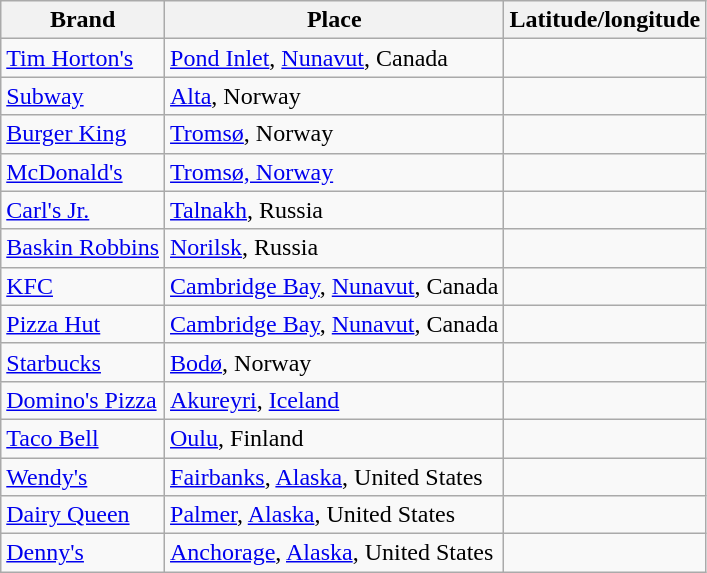<table class="wikitable">
<tr>
<th>Brand</th>
<th>Place</th>
<th>Latitude/longitude</th>
</tr>
<tr>
<td><a href='#'>Tim Horton's</a></td>
<td><a href='#'>Pond Inlet</a>, <a href='#'>Nunavut</a>, Canada</td>
<td></td>
</tr>
<tr>
<td><a href='#'>Subway</a></td>
<td><a href='#'>Alta</a>, Norway</td>
<td></td>
</tr>
<tr>
<td><a href='#'>Burger King</a></td>
<td><a href='#'>Tromsø</a>, Norway</td>
<td></td>
</tr>
<tr>
<td><a href='#'>McDonald's</a></td>
<td><a href='#'>Tromsø, Norway</a></td>
<td></td>
</tr>
<tr>
<td><a href='#'>Carl's Jr.</a></td>
<td><a href='#'>Talnakh</a>, Russia</td>
<td></td>
</tr>
<tr>
<td><a href='#'>Baskin Robbins</a></td>
<td><a href='#'>Norilsk</a>, Russia</td>
<td></td>
</tr>
<tr>
<td><a href='#'>KFC</a></td>
<td><a href='#'>Cambridge Bay</a>, <a href='#'>Nunavut</a>, Canada</td>
<td></td>
</tr>
<tr>
<td><a href='#'>Pizza Hut</a></td>
<td><a href='#'>Cambridge Bay</a>, <a href='#'>Nunavut</a>, Canada</td>
<td></td>
</tr>
<tr>
<td><a href='#'>Starbucks</a></td>
<td><a href='#'>Bodø</a>, Norway</td>
<td></td>
</tr>
<tr>
<td><a href='#'>Domino's Pizza</a></td>
<td><a href='#'>Akureyri</a>, <a href='#'>Iceland</a></td>
<td></td>
</tr>
<tr>
<td><a href='#'>Taco Bell</a></td>
<td><a href='#'>Oulu</a>, Finland</td>
<td></td>
</tr>
<tr>
<td><a href='#'>Wendy's</a></td>
<td><a href='#'>Fairbanks</a>, <a href='#'>Alaska</a>, United States</td>
<td></td>
</tr>
<tr>
<td><a href='#'>Dairy Queen</a></td>
<td><a href='#'>Palmer</a>, <a href='#'>Alaska</a>, United States</td>
<td></td>
</tr>
<tr>
<td><a href='#'>Denny's</a></td>
<td><a href='#'>Anchorage</a>, <a href='#'>Alaska</a>, United States</td>
<td></td>
</tr>
</table>
